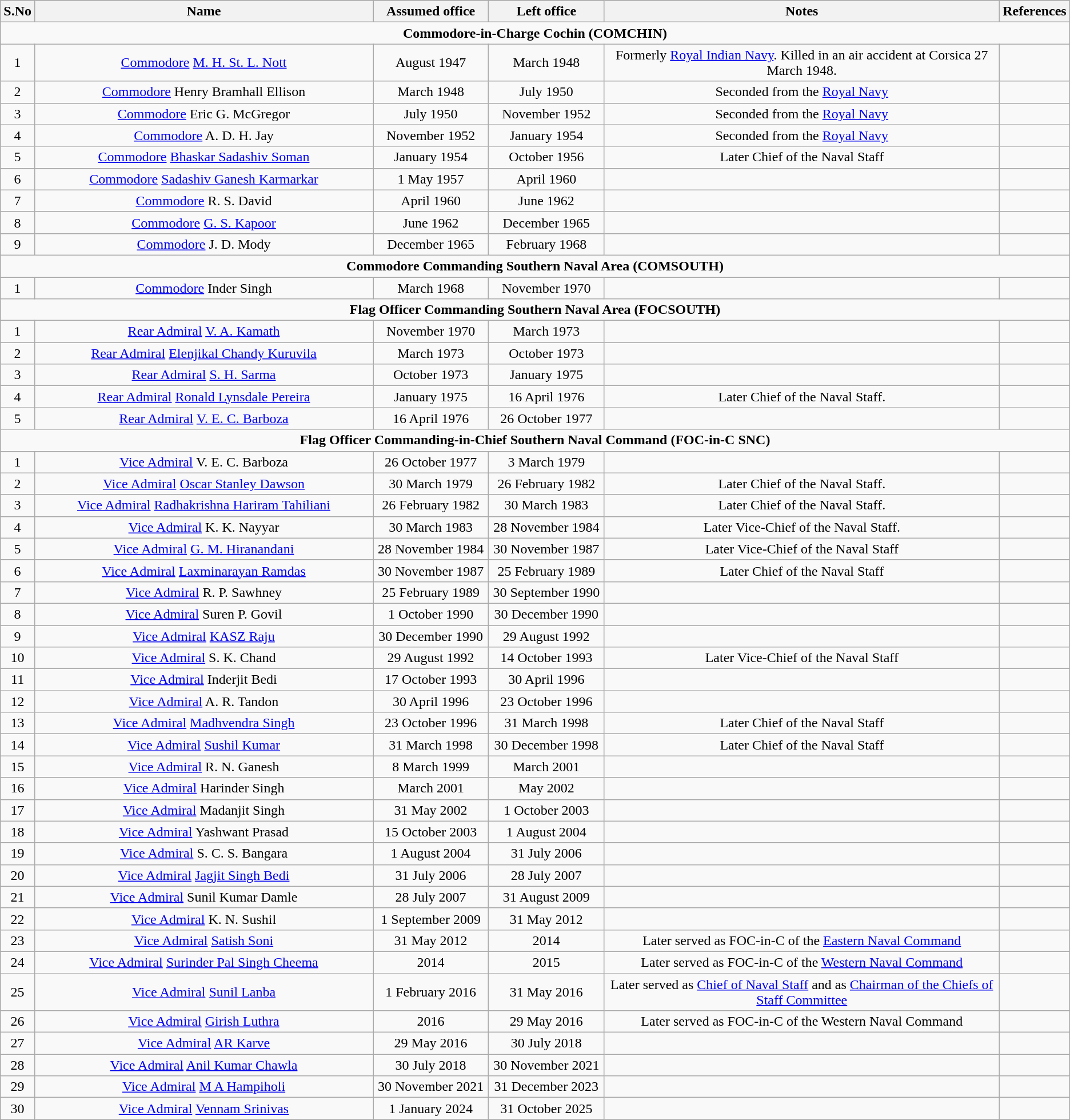<table class="wikitable sortable" style="text-align:center">
<tr style="background:#cccccc">
<th scope="col" style="width: 20px;">S.No</th>
<th scope="col" style="width: 500px;">Name</th>
<th scope="col" style="width: 150px;">Assumed office</th>
<th scope="col" style="width: 150px;">Left office</th>
<th scope="col" style="width: 600px;">Notes</th>
<th scope="col" style="width: 20px;">References</th>
</tr>
<tr>
<td colspan="6"><strong>Commodore-in-Charge Cochin (COMCHIN)</strong></td>
</tr>
<tr>
<td>1</td>
<td><a href='#'>Commodore</a> <a href='#'>M. H. St. L. Nott</a> </td>
<td>August 1947</td>
<td>March 1948</td>
<td>Formerly <a href='#'>Royal Indian Navy</a>. Killed in an air accident at Corsica 27 March 1948.</td>
<td></td>
</tr>
<tr>
<td>2</td>
<td><a href='#'>Commodore</a> Henry Bramhall Ellison</td>
<td>March 1948</td>
<td>July 1950</td>
<td>Seconded from the <a href='#'>Royal Navy</a></td>
<td></td>
</tr>
<tr>
<td>3</td>
<td><a href='#'>Commodore</a> Eric G. McGregor </td>
<td>July 1950</td>
<td>November 1952</td>
<td>Seconded from the <a href='#'>Royal Navy</a></td>
<td></td>
</tr>
<tr>
<td>4</td>
<td><a href='#'>Commodore</a> A. D. H. Jay </td>
<td>November 1952</td>
<td>January 1954</td>
<td>Seconded from the <a href='#'>Royal Navy</a></td>
<td></td>
</tr>
<tr>
<td>5</td>
<td><a href='#'>Commodore</a> <a href='#'>Bhaskar Sadashiv Soman</a></td>
<td>January 1954</td>
<td>October 1956</td>
<td>Later Chief of the Naval Staff</td>
<td></td>
</tr>
<tr>
<td>6</td>
<td><a href='#'>Commodore</a> <a href='#'>Sadashiv Ganesh Karmarkar</a> </td>
<td>1 May 1957</td>
<td>April 1960</td>
<td></td>
<td></td>
</tr>
<tr>
<td>7</td>
<td><a href='#'>Commodore</a> R. S. David</td>
<td>April 1960</td>
<td>June 1962</td>
<td></td>
<td></td>
</tr>
<tr>
<td>8</td>
<td><a href='#'>Commodore</a> <a href='#'>G. S. Kapoor</a></td>
<td>June 1962</td>
<td>December 1965</td>
<td></td>
<td></td>
</tr>
<tr>
<td>9</td>
<td><a href='#'>Commodore</a> J. D. Mody</td>
<td>December 1965</td>
<td>February 1968</td>
<td></td>
<td></td>
</tr>
<tr>
<td colspan="6"><strong>Commodore Commanding Southern Naval Area (COMSOUTH)</strong></td>
</tr>
<tr>
<td>1</td>
<td><a href='#'>Commodore</a> Inder Singh</td>
<td>March 1968</td>
<td>November 1970</td>
<td></td>
<td></td>
</tr>
<tr>
<td colspan="6"><strong>Flag Officer Commanding Southern Naval Area (FOCSOUTH)</strong></td>
</tr>
<tr>
<td>1</td>
<td><a href='#'>Rear Admiral</a> <a href='#'>V. A. Kamath</a> </td>
<td>November 1970</td>
<td>March 1973</td>
<td></td>
<td></td>
</tr>
<tr>
<td>2</td>
<td><a href='#'>Rear Admiral</a> <a href='#'>Elenjikal Chandy Kuruvila</a> </td>
<td>March 1973</td>
<td>October 1973</td>
<td></td>
<td></td>
</tr>
<tr>
<td>3</td>
<td><a href='#'>Rear Admiral</a> <a href='#'>S. H. Sarma</a> </td>
<td>October 1973</td>
<td>January 1975</td>
<td></td>
<td></td>
</tr>
<tr>
<td>4</td>
<td><a href='#'>Rear Admiral</a> <a href='#'>Ronald Lynsdale Pereira</a> </td>
<td>January 1975</td>
<td>16 April 1976</td>
<td>Later Chief of the Naval Staff.</td>
<td></td>
</tr>
<tr>
<td>5</td>
<td><a href='#'>Rear Admiral</a> <a href='#'>V. E. C. Barboza</a> </td>
<td>16 April 1976</td>
<td>26 October 1977</td>
<td></td>
<td></td>
</tr>
<tr>
<td colspan="6"><strong>Flag Officer Commanding-in-Chief Southern Naval Command (FOC-in-C SNC)</strong></td>
</tr>
<tr>
<td>1</td>
<td><a href='#'>Vice Admiral</a> V. E. C. Barboza </td>
<td>26 October 1977</td>
<td>3 March 1979</td>
<td></td>
<td></td>
</tr>
<tr>
<td>2</td>
<td><a href='#'>Vice Admiral</a> <a href='#'>Oscar Stanley Dawson</a> </td>
<td>30 March 1979</td>
<td>26 February 1982</td>
<td>Later Chief of the Naval Staff.</td>
<td></td>
</tr>
<tr>
<td>3</td>
<td><a href='#'>Vice Admiral</a> <a href='#'>Radhakrishna Hariram Tahiliani</a> </td>
<td>26 February 1982</td>
<td>30 March 1983</td>
<td>Later Chief of the Naval Staff.</td>
<td></td>
</tr>
<tr>
<td>4</td>
<td><a href='#'>Vice Admiral</a> K. K. Nayyar </td>
<td>30 March 1983</td>
<td>28 November 1984</td>
<td>Later Vice-Chief of the Naval Staff.</td>
<td></td>
</tr>
<tr>
<td>5</td>
<td><a href='#'>Vice Admiral</a> <a href='#'>G. M. Hiranandani</a> </td>
<td>28 November 1984</td>
<td>30 November 1987</td>
<td>Later Vice-Chief of the Naval Staff</td>
<td></td>
</tr>
<tr>
<td>6</td>
<td><a href='#'>Vice Admiral</a> <a href='#'>Laxminarayan Ramdas</a> </td>
<td>30 November 1987</td>
<td>25 February 1989</td>
<td>Later Chief of the Naval Staff</td>
<td></td>
</tr>
<tr>
<td>7</td>
<td><a href='#'>Vice Admiral</a> R. P. Sawhney </td>
<td>25 February 1989</td>
<td>30 September 1990</td>
<td></td>
<td></td>
</tr>
<tr>
<td>8</td>
<td><a href='#'>Vice Admiral</a> Suren P. Govil </td>
<td>1 October 1990</td>
<td>30 December 1990</td>
<td></td>
<td></td>
</tr>
<tr>
<td>9</td>
<td><a href='#'>Vice Admiral</a> <a href='#'>KASZ Raju</a> </td>
<td>30 December 1990</td>
<td>29 August 1992</td>
<td></td>
<td></td>
</tr>
<tr>
<td>10</td>
<td><a href='#'>Vice Admiral</a> S. K. Chand </td>
<td>29 August 1992</td>
<td>14 October 1993</td>
<td>Later Vice-Chief of the Naval Staff</td>
<td></td>
</tr>
<tr>
<td>11</td>
<td><a href='#'>Vice Admiral</a> Inderjit Bedi </td>
<td>17 October 1993</td>
<td>30 April 1996</td>
<td></td>
<td></td>
</tr>
<tr>
<td>12</td>
<td><a href='#'>Vice Admiral</a> A. R. Tandon </td>
<td>30 April 1996</td>
<td>23 October 1996</td>
<td></td>
<td></td>
</tr>
<tr>
<td>13</td>
<td><a href='#'>Vice Admiral</a> <a href='#'>Madhvendra Singh</a> </td>
<td>23 October 1996</td>
<td>31 March 1998</td>
<td>Later Chief of the Naval Staff</td>
<td></td>
</tr>
<tr>
<td>14</td>
<td><a href='#'>Vice Admiral</a> <a href='#'>Sushil Kumar</a> </td>
<td>31 March 1998</td>
<td>30 December 1998</td>
<td>Later Chief of the Naval Staff</td>
<td></td>
</tr>
<tr>
<td>15</td>
<td><a href='#'>Vice Admiral</a> R. N. Ganesh </td>
<td>8 March 1999</td>
<td>March 2001</td>
<td></td>
<td></td>
</tr>
<tr>
<td>16</td>
<td><a href='#'>Vice Admiral</a> Harinder Singh </td>
<td>March 2001</td>
<td>May 2002</td>
<td></td>
<td></td>
</tr>
<tr>
<td>17</td>
<td><a href='#'>Vice Admiral</a> Madanjit Singh </td>
<td>31 May 2002</td>
<td>1 October 2003</td>
<td></td>
<td></td>
</tr>
<tr>
<td>18</td>
<td><a href='#'>Vice Admiral</a> Yashwant Prasad </td>
<td>15 October 2003</td>
<td>1 August 2004</td>
<td></td>
<td></td>
</tr>
<tr>
<td>19</td>
<td><a href='#'>Vice Admiral</a> S. C. S. Bangara </td>
<td>1 August 2004</td>
<td>31 July 2006</td>
<td></td>
<td></td>
</tr>
<tr>
<td>20</td>
<td><a href='#'>Vice Admiral</a> <a href='#'>Jagjit Singh Bedi</a> </td>
<td>31 July 2006</td>
<td>28 July 2007</td>
<td></td>
<td></td>
</tr>
<tr>
<td>21</td>
<td><a href='#'>Vice Admiral</a> Sunil Kumar Damle </td>
<td>28 July 2007</td>
<td>31 August 2009</td>
<td></td>
<td></td>
</tr>
<tr>
<td>22</td>
<td><a href='#'>Vice Admiral</a> K. N. Sushil </td>
<td>1 September 2009</td>
<td>31 May 2012</td>
<td></td>
<td></td>
</tr>
<tr>
<td>23</td>
<td><a href='#'>Vice Admiral</a> <a href='#'>Satish Soni</a> </td>
<td>31 May 2012</td>
<td>2014</td>
<td>Later served as FOC-in-C of the <a href='#'>Eastern Naval Command</a></td>
<td></td>
</tr>
<tr>
<td>24</td>
<td><a href='#'>Vice Admiral</a> <a href='#'>Surinder Pal Singh Cheema</a> </td>
<td>2014</td>
<td>2015</td>
<td>Later served as FOC-in-C of the <a href='#'>Western Naval Command</a></td>
<td></td>
</tr>
<tr>
<td>25</td>
<td><a href='#'>Vice Admiral</a> <a href='#'>Sunil Lanba</a> </td>
<td>1 February 2016</td>
<td>31 May 2016</td>
<td>Later served as <a href='#'>Chief of Naval Staff</a> and as <a href='#'>Chairman of the Chiefs of Staff Committee</a></td>
<td></td>
</tr>
<tr>
<td>26</td>
<td><a href='#'>Vice Admiral</a> <a href='#'>Girish Luthra</a> </td>
<td>2016</td>
<td>29 May 2016</td>
<td>Later served as FOC-in-C of the Western Naval Command</td>
<td></td>
</tr>
<tr>
<td>27</td>
<td><a href='#'>Vice Admiral</a> <a href='#'>AR Karve</a> </td>
<td>29 May 2016</td>
<td>30 July 2018</td>
<td></td>
<td></td>
</tr>
<tr>
<td>28</td>
<td><a href='#'>Vice Admiral</a> <a href='#'>Anil Kumar Chawla</a> </td>
<td>30 July 2018</td>
<td>30 November 2021</td>
<td></td>
<td></td>
</tr>
<tr>
<td>29</td>
<td><a href='#'>Vice Admiral</a> <a href='#'>M A Hampiholi</a> </td>
<td>30 November 2021</td>
<td>31 December 2023</td>
<td></td>
<td></td>
</tr>
<tr>
<td>30</td>
<td><a href='#'>Vice Admiral</a> <a href='#'>Vennam Srinivas</a> </td>
<td>1 January 2024</td>
<td>31 October 2025</td>
<td></td>
<td></td>
</tr>
</table>
